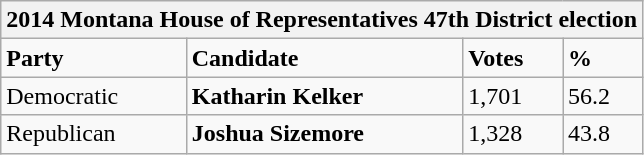<table class="wikitable">
<tr>
<th colspan="4">2014 Montana House of Representatives 47th District election</th>
</tr>
<tr>
<td><strong>Party</strong></td>
<td><strong>Candidate</strong></td>
<td><strong>Votes</strong></td>
<td><strong>%</strong></td>
</tr>
<tr>
<td>Democratic</td>
<td><strong>Katharin Kelker</strong></td>
<td>1,701</td>
<td>56.2</td>
</tr>
<tr>
<td>Republican</td>
<td><strong>Joshua Sizemore</strong></td>
<td>1,328</td>
<td>43.8</td>
</tr>
</table>
